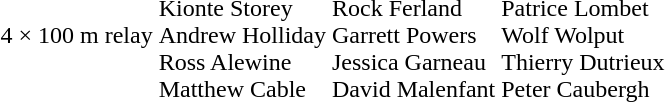<table>
<tr>
<td>4 × 100 m relay</td>
<td nowrap><br>Kionte Storey<br>Andrew Holliday<br>Ross Alewine<br>Matthew Cable</td>
<td nowrap><br>Rock Ferland<br>Garrett Powers<br>Jessica Garneau<br>David Malenfant</td>
<td nowrap><br>Patrice Lombet<br>Wolf Wolput<br>Thierry Dutrieux<br>Peter Caubergh</td>
</tr>
</table>
